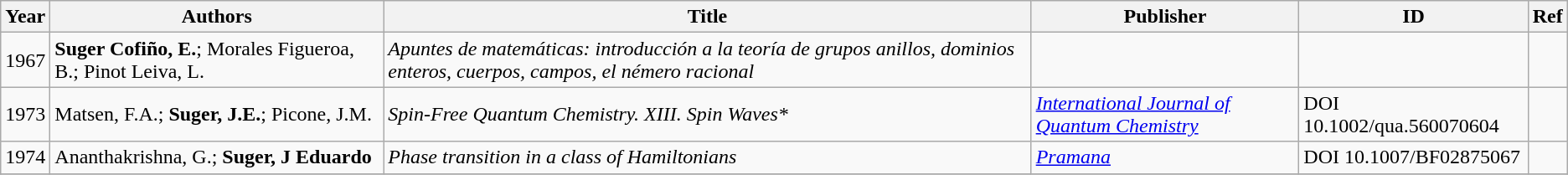<table class="wikitable sortable">
<tr>
<th>Year</th>
<th>Authors</th>
<th>Title</th>
<th>Publisher</th>
<th>ID</th>
<th>Ref</th>
</tr>
<tr>
<td>1967</td>
<td><strong>Suger Cofiño, E.</strong>; Morales Figueroa, B.; Pinot Leiva, L.</td>
<td><em>Apuntes de matemáticas: introducción a la teoría de grupos anillos, dominios enteros, cuerpos, campos, el némero racional</em></td>
<td></td>
<td></td>
<td></td>
</tr>
<tr>
<td>1973</td>
<td>Matsen, F.A.; <strong>Suger, J.E.</strong>; Picone, J.M.</td>
<td><em>Spin-Free Quantum Chemistry. XIII. Spin Waves*</em></td>
<td><em><a href='#'>International Journal of Quantum Chemistry</a></em></td>
<td>DOI 10.1002/qua.560070604</td>
<td></td>
</tr>
<tr>
<td>1974</td>
<td>Ananthakrishna, G.; <strong>Suger, J Eduardo</strong></td>
<td><em>Phase transition in a class of Hamiltonians</em></td>
<td><em><a href='#'>Pramana</a></em></td>
<td>DOI 10.1007/BF02875067</td>
<td></td>
</tr>
<tr>
</tr>
</table>
